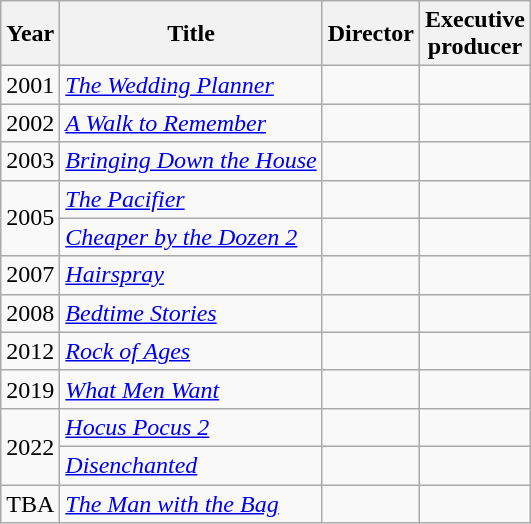<table class="wikitable">
<tr>
<th>Year</th>
<th>Title</th>
<th>Director</th>
<th>Executive<br>producer</th>
</tr>
<tr>
<td>2001</td>
<td><em><a href='#'>The Wedding Planner</a></em></td>
<td></td>
<td></td>
</tr>
<tr>
<td>2002</td>
<td><em><a href='#'>A Walk to Remember</a></em></td>
<td></td>
<td></td>
</tr>
<tr>
<td>2003</td>
<td><em><a href='#'>Bringing Down the House</a></em></td>
<td></td>
<td></td>
</tr>
<tr>
<td rowspan="2">2005</td>
<td><em><a href='#'>The Pacifier</a></em></td>
<td></td>
<td></td>
</tr>
<tr>
<td><em><a href='#'>Cheaper by the Dozen 2</a></em></td>
<td></td>
<td></td>
</tr>
<tr>
<td>2007</td>
<td><em><a href='#'>Hairspray</a></em></td>
<td></td>
<td></td>
</tr>
<tr>
<td>2008</td>
<td><em><a href='#'>Bedtime Stories</a></em></td>
<td></td>
<td></td>
</tr>
<tr>
<td>2012</td>
<td><em><a href='#'>Rock of Ages</a></em></td>
<td></td>
<td></td>
</tr>
<tr>
<td>2019</td>
<td><em><a href='#'>What Men Want</a></em></td>
<td></td>
<td></td>
</tr>
<tr>
<td rowspan=2>2022</td>
<td><em><a href='#'>Hocus Pocus 2</a></em></td>
<td></td>
<td></td>
</tr>
<tr>
<td><em><a href='#'>Disenchanted</a></em></td>
<td></td>
<td></td>
</tr>
<tr>
<td>TBA</td>
<td><em><a href='#'>The Man with the Bag</a></em></td>
<td></td>
<td></td>
</tr>
</table>
